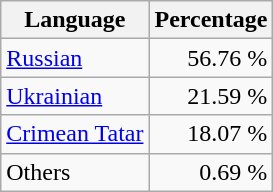<table class="wikitable">
<tr>
<th>Language</th>
<th>Percentage</th>
</tr>
<tr>
<td><a href='#'>Russian</a></td>
<td align="right">56.76 %</td>
</tr>
<tr>
<td><a href='#'>Ukrainian</a></td>
<td align="right">21.59 %</td>
</tr>
<tr>
<td><a href='#'>Crimean Tatar</a></td>
<td align="right">18.07 %</td>
</tr>
<tr>
<td>Others</td>
<td align="right">0.69 %</td>
</tr>
</table>
